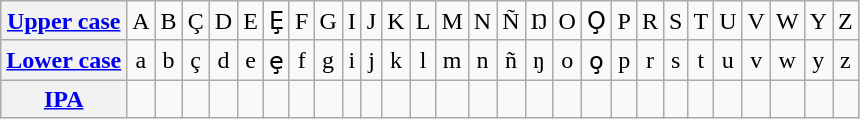<table class="wikitable">
<tr align=center>
<th scope="row"><a href='#'>Upper case</a></th>
<td>A</td>
<td>B</td>
<td>Ç</td>
<td>D</td>
<td>E</td>
<td>Ȩ</td>
<td>F</td>
<td>G</td>
<td>I</td>
<td>J</td>
<td>K</td>
<td>L</td>
<td>M</td>
<td>N</td>
<td>Ñ</td>
<td>Ŋ</td>
<td>O</td>
<td>O̧</td>
<td>P</td>
<td>R</td>
<td>S</td>
<td>T</td>
<td>U</td>
<td>V</td>
<td>W</td>
<td>Y</td>
<td>Z</td>
</tr>
<tr align=center>
<th scope="row"><a href='#'>Lower case</a></th>
<td>a</td>
<td>b</td>
<td>ç</td>
<td>d</td>
<td>e</td>
<td>ȩ</td>
<td>f</td>
<td>g</td>
<td>i</td>
<td>j</td>
<td>k</td>
<td>l</td>
<td>m</td>
<td>n</td>
<td>ñ</td>
<td>ŋ</td>
<td>o</td>
<td>o̧</td>
<td>p</td>
<td>r</td>
<td>s</td>
<td>t</td>
<td>u</td>
<td>v</td>
<td>w</td>
<td>y</td>
<td>z</td>
</tr>
<tr align=center>
<th scope="row"><a href='#'>IPA</a></th>
<td></td>
<td></td>
<td></td>
<td></td>
<td></td>
<td></td>
<td></td>
<td></td>
<td></td>
<td></td>
<td></td>
<td></td>
<td></td>
<td></td>
<td></td>
<td></td>
<td></td>
<td></td>
<td></td>
<td></td>
<td></td>
<td></td>
<td></td>
<td></td>
<td></td>
<td></td>
<td></td>
</tr>
</table>
